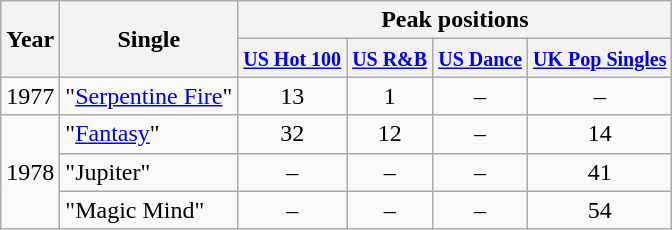<table class="wikitable">
<tr>
<th rowspan="2">Year</th>
<th rowspan="2">Single</th>
<th colspan="4">Peak positions</th>
</tr>
<tr>
<th><small><a href='#'>US Hot 100</a></small></th>
<th><small><a href='#'>US R&B</a></small></th>
<th><small><a href='#'>US Dance</a></small></th>
<th><small><a href='#'>UK Pop Singles</a></small></th>
</tr>
<tr>
<td>1977</td>
<td>"<a href='#'>Serpentine Fire</a>"</td>
<td style="text-align:center;">13</td>
<td style="text-align:center;">1</td>
<td style="text-align:center;">–</td>
<td style="text-align:center;">–</td>
</tr>
<tr>
<td rowspan="3">1978</td>
<td>"<a href='#'>Fantasy</a>"</td>
<td style="text-align:center;">32</td>
<td style="text-align:center;">12</td>
<td style="text-align:center;">–</td>
<td style="text-align:center;">14</td>
</tr>
<tr>
<td>"Jupiter"</td>
<td style="text-align:center;">–</td>
<td style="text-align:center;">–</td>
<td style="text-align:center;">–</td>
<td style="text-align:center;">41</td>
</tr>
<tr>
<td>"Magic Mind"</td>
<td style="text-align:center;">–</td>
<td style="text-align:center;">–</td>
<td style="text-align:center;">–</td>
<td style="text-align:center;">54</td>
</tr>
</table>
